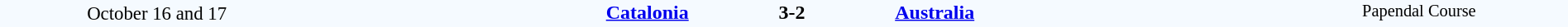<table style="width: 100%; background:#F5FAFF;" cellspacing="0">
<tr>
<td style=font-size:95% align=center rowspan=3 width=20%>October 16 and 17</td>
</tr>
<tr>
<td width=24% align=right><strong><a href='#'>Catalonia</a></strong> </td>
<td align=center width=13%><strong>3-2</strong></td>
<td width=24%> <strong><a href='#'>Australia</a></strong></td>
<td style=font-size:85% rowspan=3 valign=top align=center>Papendal Course</td>
</tr>
<tr style=font-size:85%>
<td align=right valign=top></td>
<td></td>
<td valign=top></td>
</tr>
</table>
